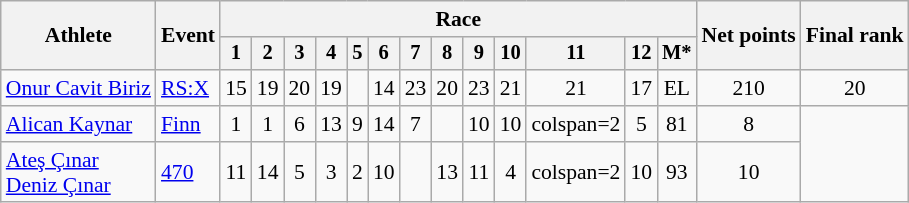<table class="wikitable" style="font-size:90%">
<tr>
<th rowspan="2">Athlete</th>
<th rowspan="2">Event</th>
<th colspan=13>Race</th>
<th rowspan=2>Net points</th>
<th rowspan=2>Final rank</th>
</tr>
<tr style="font-size:95%">
<th>1</th>
<th>2</th>
<th>3</th>
<th>4</th>
<th>5</th>
<th>6</th>
<th>7</th>
<th>8</th>
<th>9</th>
<th>10</th>
<th>11</th>
<th>12</th>
<th>M*</th>
</tr>
<tr align=center>
<td align=left><a href='#'>Onur Cavit Biriz</a></td>
<td align=left><a href='#'>RS:X</a></td>
<td>15</td>
<td>19</td>
<td>20</td>
<td>19</td>
<td></td>
<td>14</td>
<td>23</td>
<td>20</td>
<td>23</td>
<td>21</td>
<td>21</td>
<td>17</td>
<td>EL</td>
<td>210</td>
<td>20</td>
</tr>
<tr align=center>
<td align=left><a href='#'>Alican Kaynar</a></td>
<td align=left><a href='#'>Finn</a></td>
<td>1</td>
<td>1</td>
<td>6</td>
<td>13</td>
<td>9</td>
<td>14</td>
<td>7</td>
<td></td>
<td>10</td>
<td>10</td>
<td>colspan=2 </td>
<td>5</td>
<td>81</td>
<td>8</td>
</tr>
<tr align=center>
<td align=left><a href='#'>Ateş Çınar</a><br><a href='#'>Deniz Çınar</a></td>
<td align=left><a href='#'>470</a></td>
<td>11</td>
<td>14</td>
<td>5</td>
<td>3</td>
<td>2</td>
<td>10</td>
<td></td>
<td>13</td>
<td>11</td>
<td>4</td>
<td>colspan=2 </td>
<td>10</td>
<td>93</td>
<td>10</td>
</tr>
</table>
